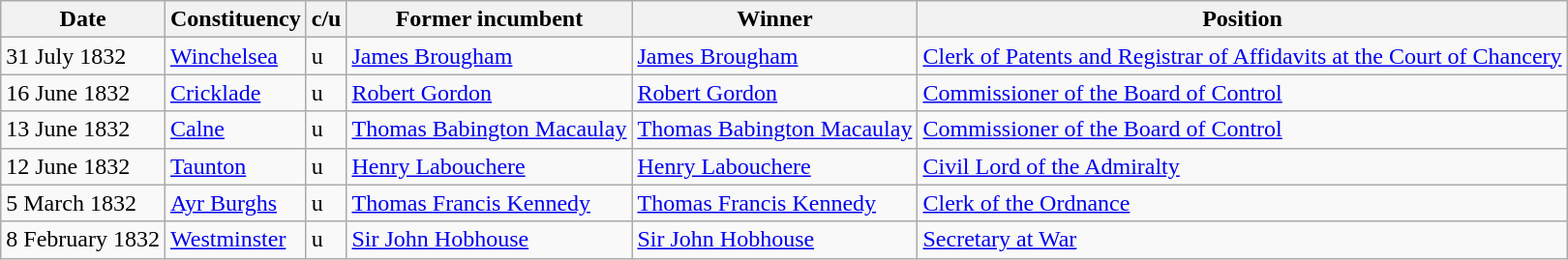<table class="wikitable">
<tr>
<th>Date</th>
<th>Constituency</th>
<th>c/u</th>
<th>Former incumbent</th>
<th>Winner</th>
<th>Position</th>
</tr>
<tr>
<td>31 July 1832</td>
<td><a href='#'>Winchelsea</a></td>
<td>u</td>
<td><a href='#'>James Brougham</a></td>
<td><a href='#'>James Brougham</a></td>
<td><a href='#'>Clerk of Patents and Registrar of Affidavits at the Court of Chancery</a></td>
</tr>
<tr>
<td>16 June 1832</td>
<td><a href='#'>Cricklade</a></td>
<td>u</td>
<td><a href='#'>Robert Gordon</a></td>
<td><a href='#'>Robert Gordon</a></td>
<td><a href='#'>Commissioner of the Board of Control</a></td>
</tr>
<tr>
<td>13 June 1832</td>
<td><a href='#'>Calne</a></td>
<td>u</td>
<td><a href='#'>Thomas Babington Macaulay</a></td>
<td><a href='#'>Thomas Babington Macaulay</a></td>
<td><a href='#'>Commissioner of the Board of Control</a></td>
</tr>
<tr>
<td>12 June 1832</td>
<td><a href='#'>Taunton</a></td>
<td>u</td>
<td><a href='#'>Henry Labouchere</a></td>
<td><a href='#'>Henry Labouchere</a></td>
<td><a href='#'>Civil Lord of the Admiralty</a></td>
</tr>
<tr>
<td>5 March 1832</td>
<td><a href='#'>Ayr Burghs</a></td>
<td>u</td>
<td><a href='#'>Thomas Francis Kennedy</a></td>
<td><a href='#'>Thomas Francis Kennedy</a></td>
<td><a href='#'>Clerk of the Ordnance</a></td>
</tr>
<tr>
<td>8 February 1832</td>
<td><a href='#'>Westminster</a></td>
<td>u</td>
<td><a href='#'>Sir John Hobhouse</a></td>
<td><a href='#'>Sir John Hobhouse</a></td>
<td><a href='#'>Secretary at War</a></td>
</tr>
</table>
